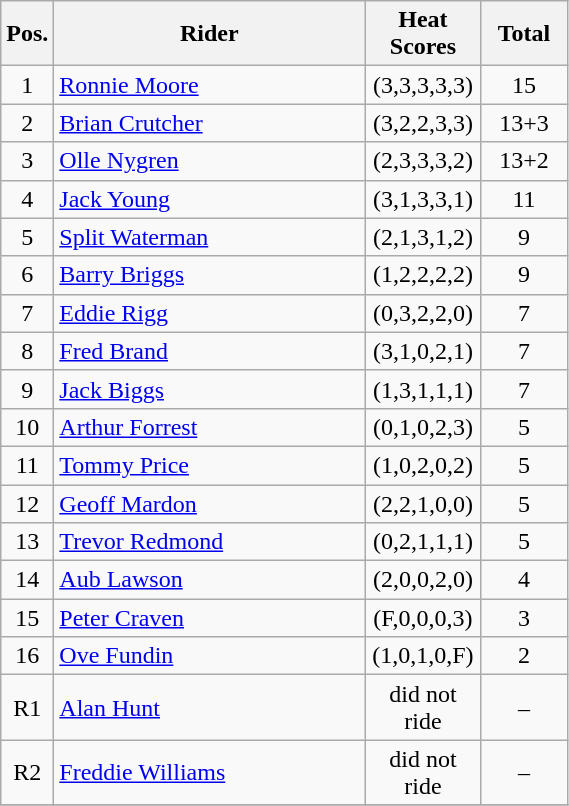<table class="wikitable" style="text-align:center;">
<tr>
<th width=25px>Pos.</th>
<th width=200px>Rider</th>
<th width=70px>Heat Scores</th>
<th width=50px>Total</th>
</tr>
<tr>
<td>1</td>
<td align=left> <a href='#'>Ronnie Moore</a></td>
<td>(3,3,3,3,3)</td>
<td>15</td>
</tr>
<tr>
<td>2</td>
<td align=left> <a href='#'>Brian Crutcher</a></td>
<td>(3,2,2,3,3)</td>
<td>13+3</td>
</tr>
<tr>
<td>3</td>
<td align=left> <a href='#'>Olle Nygren</a></td>
<td>(2,3,3,3,2)</td>
<td>13+2</td>
</tr>
<tr>
<td>4</td>
<td align=left> <a href='#'>Jack Young</a></td>
<td>(3,1,3,3,1)</td>
<td>11</td>
</tr>
<tr>
<td>5</td>
<td align=left> <a href='#'>Split Waterman</a></td>
<td>(2,1,3,1,2)</td>
<td>9</td>
</tr>
<tr>
<td>6</td>
<td align=left> <a href='#'>Barry Briggs</a></td>
<td>(1,2,2,2,2)</td>
<td>9</td>
</tr>
<tr>
<td>7</td>
<td align=left> <a href='#'>Eddie Rigg</a></td>
<td>(0,3,2,2,0)</td>
<td>7</td>
</tr>
<tr>
<td>8</td>
<td align=left> <a href='#'>Fred Brand</a></td>
<td>(3,1,0,2,1)</td>
<td>7</td>
</tr>
<tr>
<td>9</td>
<td align=left> <a href='#'>Jack Biggs</a></td>
<td>(1,3,1,1,1)</td>
<td>7</td>
</tr>
<tr>
<td>10</td>
<td align=left> <a href='#'>Arthur Forrest</a></td>
<td>(0,1,0,2,3)</td>
<td>5</td>
</tr>
<tr>
<td>11</td>
<td align=left> <a href='#'>Tommy Price</a></td>
<td>(1,0,2,0,2)</td>
<td>5</td>
</tr>
<tr>
<td>12</td>
<td align=left> <a href='#'>Geoff Mardon</a></td>
<td>(2,2,1,0,0)</td>
<td>5</td>
</tr>
<tr>
<td>13</td>
<td align=left> <a href='#'>Trevor Redmond</a></td>
<td>(0,2,1,1,1)</td>
<td>5</td>
</tr>
<tr>
<td>14</td>
<td align=left> <a href='#'>Aub Lawson</a></td>
<td>(2,0,0,2,0)</td>
<td>4</td>
</tr>
<tr>
<td>15</td>
<td align=left> <a href='#'>Peter Craven</a></td>
<td>(F,0,0,0,3)</td>
<td>3</td>
</tr>
<tr>
<td>16</td>
<td align=left> <a href='#'>Ove Fundin</a></td>
<td>(1,0,1,0,F)</td>
<td>2</td>
</tr>
<tr>
<td>R1</td>
<td align=left> <a href='#'>Alan Hunt</a></td>
<td>did not ride</td>
<td>–</td>
</tr>
<tr>
<td>R2</td>
<td align=left> <a href='#'>Freddie Williams</a></td>
<td>did not ride</td>
<td>–</td>
</tr>
<tr>
</tr>
</table>
